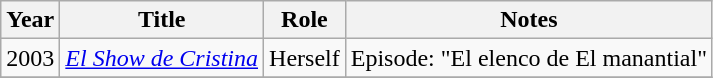<table class="wikitable sortable">
<tr>
<th>Year</th>
<th>Title</th>
<th>Role</th>
<th>Notes</th>
</tr>
<tr>
<td>2003</td>
<td><em><a href='#'>El Show de Cristina</a></em></td>
<td>Herself</td>
<td>Episode: "El elenco de El manantial"</td>
</tr>
<tr>
</tr>
</table>
